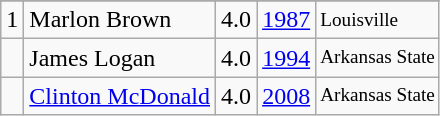<table class="wikitable">
<tr>
</tr>
<tr>
<td>1</td>
<td>Marlon Brown</td>
<td>4.0</td>
<td><a href='#'>1987</a></td>
<td style="font-size:80%;">Louisville</td>
</tr>
<tr>
<td></td>
<td>James Logan</td>
<td>4.0</td>
<td><a href='#'>1994</a></td>
<td style="font-size:80%;">Arkansas State</td>
</tr>
<tr>
<td></td>
<td><a href='#'>Clinton McDonald</a></td>
<td>4.0</td>
<td><a href='#'>2008</a></td>
<td style="font-size:80%;">Arkansas State</td>
</tr>
</table>
